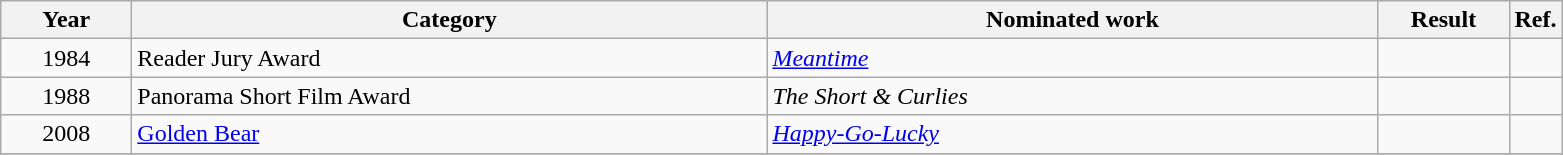<table class=wikitable>
<tr>
<th scope="col" style="width:5em;">Year</th>
<th scope="col" style="width:26em;">Category</th>
<th scope="col" style="width:25em;">Nominated work</th>
<th scope="col" style="width:5em;">Result</th>
<th>Ref.</th>
</tr>
<tr>
<td style="text-align:center;">1984</td>
<td>Reader Jury Award</td>
<td><em><a href='#'>Meantime</a></em></td>
<td></td>
<td></td>
</tr>
<tr>
<td style="text-align:center;">1988</td>
<td>Panorama Short Film Award</td>
<td><em>The Short & Curlies</em></td>
<td></td>
<td></td>
</tr>
<tr>
<td style="text-align:center;">2008</td>
<td><a href='#'>Golden Bear</a></td>
<td><em><a href='#'>Happy-Go-Lucky</a></em></td>
<td></td>
<td></td>
</tr>
<tr>
</tr>
</table>
